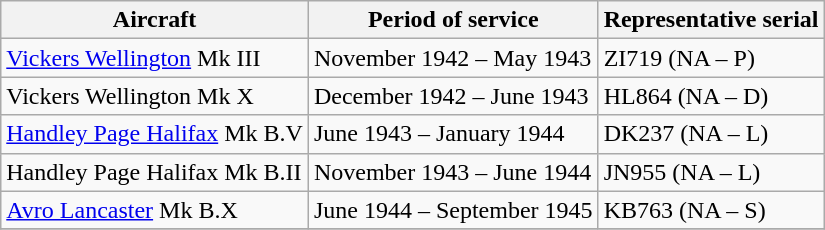<table class="wikitable">
<tr>
<th>Aircraft</th>
<th>Period of service</th>
<th>Representative serial</th>
</tr>
<tr>
<td><a href='#'>Vickers Wellington</a> Mk III</td>
<td>November 1942 – May 1943</td>
<td>ZI719 (NA – P)</td>
</tr>
<tr>
<td>Vickers Wellington Mk X</td>
<td>December 1942 – June 1943</td>
<td>HL864 (NA – D)</td>
</tr>
<tr>
<td><a href='#'>Handley Page Halifax</a> Mk B.V</td>
<td>June 1943 – January 1944</td>
<td>DK237 (NA – L)</td>
</tr>
<tr>
<td>Handley Page Halifax Mk B.II</td>
<td>November 1943 – June 1944</td>
<td>JN955 (NA – L)</td>
</tr>
<tr>
<td><a href='#'>Avro Lancaster</a> Mk B.X</td>
<td>June 1944 – September 1945</td>
<td>KB763 (NA – S)</td>
</tr>
<tr>
</tr>
</table>
